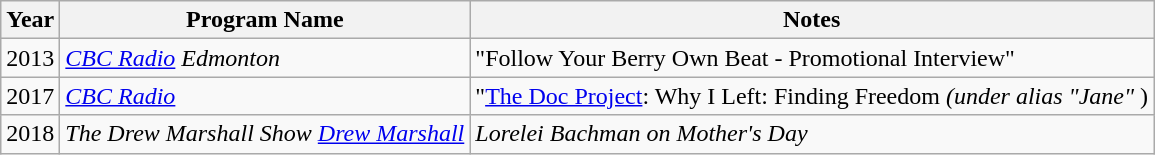<table class="wikitable sortable">
<tr>
<th>Year</th>
<th>Program Name</th>
<th class="unsortable">Notes</th>
</tr>
<tr>
<td>2013</td>
<td><em><a href='#'>CBC Radio</a> Edmonton</em></td>
<td>"Follow Your Berry Own Beat - Promotional Interview"</td>
</tr>
<tr>
<td>2017</td>
<td><em><a href='#'>CBC Radio</a></em></td>
<td>"<a href='#'>The Doc Project</a>: Why I Left: Finding Freedom <em>(under alias "Jane" </em>)</td>
</tr>
<tr>
<td>2018</td>
<td><em>The Drew Marshall Show <a href='#'>Drew Marshall</a></em></td>
<td><em>Lorelei Bachman on Mother's Day </em></td>
</tr>
</table>
